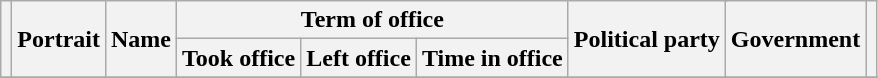<table class="wikitable" style="text-align:center;">
<tr>
<th rowspan=2></th>
<th rowspan=2>Portrait</th>
<th rowspan=2>Name<br></th>
<th colspan=3>Term of office</th>
<th colspan=2 rowspan=2>Political party</th>
<th rowspan=2>Government</th>
<th rowspan=2></th>
</tr>
<tr>
<th>Took office</th>
<th>Left office</th>
<th>Time in office</th>
</tr>
<tr>
</tr>
</table>
